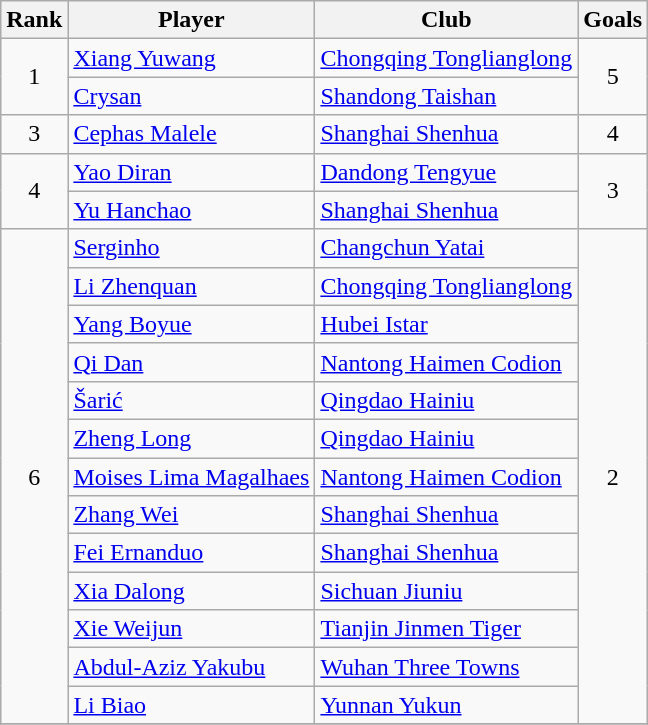<table class="wikitable" style="text-align:center">
<tr>
<th>Rank</th>
<th>Player</th>
<th>Club</th>
<th>Goals</th>
</tr>
<tr>
<td rowspan="2">1</td>
<td align="left"> <a href='#'>Xiang Yuwang</a></td>
<td align="left"><a href='#'>Chongqing Tonglianglong</a></td>
<td rowspan="2">5</td>
</tr>
<tr>
<td align="left"> <a href='#'>Crysan</a></td>
<td align="left"><a href='#'>Shandong Taishan</a></td>
</tr>
<tr>
<td rowspan="1">3</td>
<td align="left"> <a href='#'>Cephas Malele</a></td>
<td align="left"><a href='#'>Shanghai Shenhua</a></td>
<td rowspan="1">4</td>
</tr>
<tr>
<td rowspan="2">4</td>
<td align="left"> <a href='#'>Yao Diran</a></td>
<td align="left"><a href='#'>Dandong Tengyue</a></td>
<td rowspan="2">3</td>
</tr>
<tr>
<td align="left"> <a href='#'>Yu Hanchao</a></td>
<td align="left"><a href='#'>Shanghai Shenhua</a></td>
</tr>
<tr>
<td rowspan="13">6</td>
<td align="left"> <a href='#'>Serginho</a></td>
<td align="left"><a href='#'>Changchun Yatai</a></td>
<td rowspan="13">2</td>
</tr>
<tr>
<td align="left"> <a href='#'>Li Zhenquan</a></td>
<td align="left"><a href='#'>Chongqing Tonglianglong</a></td>
</tr>
<tr>
<td align="left"> <a href='#'>Yang Boyue</a></td>
<td align="left"><a href='#'>Hubei Istar</a></td>
</tr>
<tr>
<td align="left"> <a href='#'>Qi Dan</a></td>
<td align="left"><a href='#'>Nantong Haimen Codion</a></td>
</tr>
<tr>
<td align="left"> <a href='#'>Šarić</a></td>
<td align="left"><a href='#'>Qingdao Hainiu</a></td>
</tr>
<tr>
<td align="left"> <a href='#'>Zheng Long</a></td>
<td align="left"><a href='#'>Qingdao Hainiu</a></td>
</tr>
<tr>
<td align="left"> <a href='#'>Moises Lima Magalhaes</a></td>
<td align="left"><a href='#'>Nantong Haimen Codion</a></td>
</tr>
<tr>
<td align="left"> <a href='#'>Zhang Wei</a></td>
<td align="left"><a href='#'>Shanghai Shenhua</a></td>
</tr>
<tr>
<td align="left"> <a href='#'>Fei Ernanduo</a></td>
<td align="left"><a href='#'>Shanghai Shenhua</a></td>
</tr>
<tr>
<td align="left"> <a href='#'>Xia Dalong</a></td>
<td align="left"><a href='#'>Sichuan Jiuniu</a></td>
</tr>
<tr>
<td align="left"> <a href='#'>Xie Weijun</a></td>
<td align="left"><a href='#'>Tianjin Jinmen Tiger</a></td>
</tr>
<tr>
<td align="left"> <a href='#'>Abdul-Aziz Yakubu</a></td>
<td align="left"><a href='#'>Wuhan Three Towns</a></td>
</tr>
<tr>
<td align="left"> <a href='#'>Li Biao</a></td>
<td align="left"><a href='#'>Yunnan Yukun</a></td>
</tr>
<tr>
</tr>
</table>
